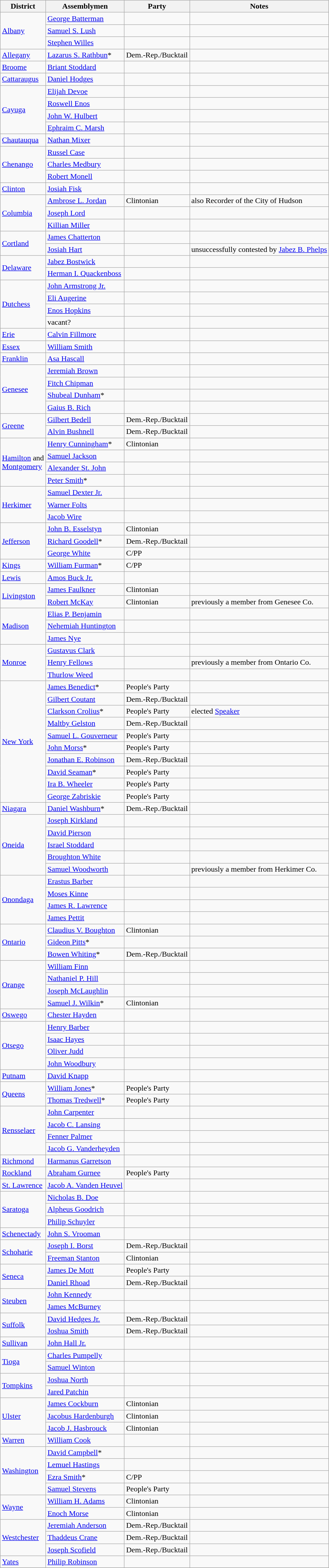<table class=wikitable>
<tr>
<th>District</th>
<th>Assemblymen</th>
<th>Party</th>
<th>Notes</th>
</tr>
<tr>
<td rowspan="3"><a href='#'>Albany</a></td>
<td><a href='#'>George Batterman</a></td>
<td></td>
<td></td>
</tr>
<tr>
<td><a href='#'>Samuel S. Lush</a></td>
<td></td>
<td></td>
</tr>
<tr>
<td><a href='#'>Stephen Willes</a></td>
<td></td>
<td></td>
</tr>
<tr>
<td><a href='#'>Allegany</a></td>
<td><a href='#'>Lazarus S. Rathbun</a>*</td>
<td>Dem.-Rep./Bucktail</td>
<td></td>
</tr>
<tr>
<td><a href='#'>Broome</a></td>
<td><a href='#'>Briant Stoddard</a></td>
<td></td>
<td></td>
</tr>
<tr>
<td><a href='#'>Cattaraugus</a></td>
<td><a href='#'>Daniel Hodges</a></td>
<td></td>
<td></td>
</tr>
<tr>
<td rowspan="4"><a href='#'>Cayuga</a></td>
<td><a href='#'>Elijah Devoe</a></td>
<td></td>
<td></td>
</tr>
<tr>
<td><a href='#'>Roswell Enos</a></td>
<td></td>
<td></td>
</tr>
<tr>
<td><a href='#'>John W. Hulbert</a></td>
<td></td>
<td></td>
</tr>
<tr>
<td><a href='#'>Ephraim C. Marsh</a></td>
<td></td>
<td></td>
</tr>
<tr>
<td><a href='#'>Chautauqua</a></td>
<td><a href='#'>Nathan Mixer</a></td>
<td></td>
<td></td>
</tr>
<tr>
<td rowspan="3"><a href='#'>Chenango</a></td>
<td><a href='#'>Russel Case</a></td>
<td></td>
<td></td>
</tr>
<tr>
<td><a href='#'>Charles Medbury</a></td>
<td></td>
<td></td>
</tr>
<tr>
<td><a href='#'>Robert Monell</a></td>
<td></td>
<td></td>
</tr>
<tr>
<td><a href='#'>Clinton</a></td>
<td><a href='#'>Josiah Fisk</a></td>
<td></td>
<td></td>
</tr>
<tr>
<td rowspan="3"><a href='#'>Columbia</a></td>
<td><a href='#'>Ambrose L. Jordan</a></td>
<td>Clintonian</td>
<td>also Recorder of the City of Hudson</td>
</tr>
<tr>
<td><a href='#'>Joseph Lord</a></td>
<td></td>
<td></td>
</tr>
<tr>
<td><a href='#'>Killian Miller</a></td>
<td></td>
<td></td>
</tr>
<tr>
<td rowspan="2"><a href='#'>Cortland</a></td>
<td><a href='#'>James Chatterton</a></td>
<td></td>
<td></td>
</tr>
<tr>
<td><a href='#'>Josiah Hart</a></td>
<td></td>
<td>unsuccessfully contested by <a href='#'>Jabez B. Phelps</a></td>
</tr>
<tr>
<td rowspan="2"><a href='#'>Delaware</a></td>
<td><a href='#'>Jabez Bostwick</a></td>
<td></td>
<td></td>
</tr>
<tr>
<td><a href='#'>Herman I. Quackenboss</a></td>
<td></td>
<td></td>
</tr>
<tr>
<td rowspan="4"><a href='#'>Dutchess</a></td>
<td><a href='#'>John Armstrong Jr.</a></td>
<td></td>
<td></td>
</tr>
<tr>
<td><a href='#'>Eli Augerine</a></td>
<td></td>
<td></td>
</tr>
<tr>
<td><a href='#'>Enos Hopkins</a></td>
<td></td>
<td></td>
</tr>
<tr>
<td>vacant?</td>
<td></td>
<td></td>
</tr>
<tr>
<td><a href='#'>Erie</a></td>
<td><a href='#'>Calvin Fillmore</a></td>
<td></td>
<td></td>
</tr>
<tr>
<td><a href='#'>Essex</a></td>
<td><a href='#'>William Smith</a></td>
<td></td>
<td></td>
</tr>
<tr>
<td><a href='#'>Franklin</a></td>
<td><a href='#'>Asa Hascall</a></td>
<td></td>
<td></td>
</tr>
<tr>
<td rowspan="4"><a href='#'>Genesee</a></td>
<td><a href='#'>Jeremiah Brown</a></td>
<td></td>
<td></td>
</tr>
<tr>
<td><a href='#'>Fitch Chipman</a></td>
<td></td>
<td></td>
</tr>
<tr>
<td><a href='#'>Shubeal Dunham</a>*</td>
<td></td>
<td></td>
</tr>
<tr>
<td><a href='#'>Gaius B. Rich</a></td>
<td></td>
<td></td>
</tr>
<tr>
<td rowspan="2"><a href='#'>Greene</a></td>
<td><a href='#'>Gilbert Bedell</a></td>
<td>Dem.-Rep./Bucktail</td>
<td></td>
</tr>
<tr>
<td><a href='#'>Alvin Bushnell</a></td>
<td>Dem.-Rep./Bucktail</td>
<td></td>
</tr>
<tr>
<td rowspan="4"><a href='#'>Hamilton</a> and <br><a href='#'>Montgomery</a></td>
<td><a href='#'>Henry Cunningham</a>*</td>
<td>Clintonian</td>
<td></td>
</tr>
<tr>
<td><a href='#'>Samuel Jackson</a></td>
<td></td>
<td></td>
</tr>
<tr>
<td><a href='#'>Alexander St. John</a></td>
<td></td>
<td></td>
</tr>
<tr>
<td><a href='#'>Peter Smith</a>*</td>
<td></td>
<td></td>
</tr>
<tr>
<td rowspan="3"><a href='#'>Herkimer</a></td>
<td><a href='#'>Samuel Dexter Jr.</a></td>
<td></td>
<td></td>
</tr>
<tr>
<td><a href='#'>Warner Folts</a></td>
<td></td>
<td></td>
</tr>
<tr>
<td><a href='#'>Jacob Wire</a></td>
<td></td>
<td></td>
</tr>
<tr>
<td rowspan="3"><a href='#'>Jefferson</a></td>
<td><a href='#'>John B. Esselstyn</a></td>
<td>Clintonian</td>
<td></td>
</tr>
<tr>
<td><a href='#'>Richard Goodell</a>*</td>
<td>Dem.-Rep./Bucktail</td>
<td></td>
</tr>
<tr>
<td><a href='#'>George White</a></td>
<td>C/PP</td>
<td></td>
</tr>
<tr>
<td><a href='#'>Kings</a></td>
<td><a href='#'>William Furman</a>*</td>
<td>C/PP</td>
<td></td>
</tr>
<tr>
<td><a href='#'>Lewis</a></td>
<td><a href='#'>Amos Buck Jr.</a></td>
<td></td>
<td></td>
</tr>
<tr>
<td rowspan="2"><a href='#'>Livingston</a></td>
<td><a href='#'>James Faulkner</a></td>
<td>Clintonian</td>
<td></td>
</tr>
<tr>
<td><a href='#'>Robert McKay</a></td>
<td>Clintonian</td>
<td>previously a member from Genesee Co.</td>
</tr>
<tr>
<td rowspan="3"><a href='#'>Madison</a></td>
<td><a href='#'>Elias P. Benjamin</a></td>
<td></td>
<td></td>
</tr>
<tr>
<td><a href='#'>Nehemiah Huntington</a></td>
<td></td>
<td></td>
</tr>
<tr>
<td><a href='#'>James Nye</a></td>
<td></td>
<td></td>
</tr>
<tr>
<td rowspan="3"><a href='#'>Monroe</a></td>
<td><a href='#'>Gustavus Clark</a></td>
<td></td>
<td></td>
</tr>
<tr>
<td><a href='#'>Henry Fellows</a></td>
<td></td>
<td>previously a member from Ontario Co.</td>
</tr>
<tr>
<td><a href='#'>Thurlow Weed</a></td>
<td></td>
<td></td>
</tr>
<tr>
<td rowspan="10"><a href='#'>New York</a></td>
<td><a href='#'>James Benedict</a>*</td>
<td>People's Party</td>
<td></td>
</tr>
<tr>
<td><a href='#'>Gilbert Coutant</a></td>
<td>Dem.-Rep./Bucktail</td>
<td></td>
</tr>
<tr>
<td><a href='#'>Clarkson Crolius</a>*</td>
<td>People's Party</td>
<td>elected <a href='#'>Speaker</a></td>
</tr>
<tr>
<td><a href='#'>Maltby Gelston</a></td>
<td>Dem.-Rep./Bucktail</td>
<td></td>
</tr>
<tr>
<td><a href='#'>Samuel L. Gouverneur</a></td>
<td>People's Party</td>
<td></td>
</tr>
<tr>
<td><a href='#'>John Morss</a>*</td>
<td>People's Party</td>
<td></td>
</tr>
<tr>
<td><a href='#'>Jonathan E. Robinson</a></td>
<td>Dem.-Rep./Bucktail</td>
<td></td>
</tr>
<tr>
<td><a href='#'>David Seaman</a>*</td>
<td>People's Party</td>
<td></td>
</tr>
<tr>
<td><a href='#'>Ira B. Wheeler</a></td>
<td>People's Party</td>
<td></td>
</tr>
<tr>
<td><a href='#'>George Zabriskie</a></td>
<td>People's Party</td>
<td></td>
</tr>
<tr>
<td><a href='#'>Niagara</a></td>
<td><a href='#'>Daniel Washburn</a>*</td>
<td>Dem.-Rep./Bucktail</td>
<td></td>
</tr>
<tr>
<td rowspan="5"><a href='#'>Oneida</a></td>
<td><a href='#'>Joseph Kirkland</a></td>
<td></td>
<td></td>
</tr>
<tr>
<td><a href='#'>David Pierson</a></td>
<td></td>
<td></td>
</tr>
<tr>
<td><a href='#'>Israel Stoddard</a></td>
<td></td>
<td></td>
</tr>
<tr>
<td><a href='#'>Broughton White</a></td>
<td></td>
<td></td>
</tr>
<tr>
<td><a href='#'>Samuel Woodworth</a></td>
<td></td>
<td>previously a member from Herkimer Co.</td>
</tr>
<tr>
<td rowspan="4"><a href='#'>Onondaga</a></td>
<td><a href='#'>Erastus Barber</a></td>
<td></td>
<td></td>
</tr>
<tr>
<td><a href='#'>Moses Kinne</a></td>
<td></td>
<td></td>
</tr>
<tr>
<td><a href='#'>James R. Lawrence</a></td>
<td></td>
<td></td>
</tr>
<tr>
<td><a href='#'>James Pettit</a></td>
<td></td>
<td></td>
</tr>
<tr>
<td rowspan="3"><a href='#'>Ontario</a></td>
<td><a href='#'>Claudius V. Boughton</a></td>
<td>Clintonian</td>
<td></td>
</tr>
<tr>
<td><a href='#'>Gideon Pitts</a>*</td>
<td></td>
<td></td>
</tr>
<tr>
<td><a href='#'>Bowen Whiting</a>*</td>
<td>Dem.-Rep./Bucktail</td>
<td></td>
</tr>
<tr>
<td rowspan="4"><a href='#'>Orange</a></td>
<td><a href='#'>William Finn</a></td>
<td></td>
<td></td>
</tr>
<tr>
<td><a href='#'>Nathaniel P. Hill</a></td>
<td></td>
<td></td>
</tr>
<tr>
<td><a href='#'>Joseph McLaughlin</a></td>
<td></td>
<td></td>
</tr>
<tr>
<td><a href='#'>Samuel J. Wilkin</a>*</td>
<td>Clintonian</td>
<td></td>
</tr>
<tr>
<td><a href='#'>Oswego</a></td>
<td><a href='#'>Chester Hayden</a></td>
<td></td>
<td></td>
</tr>
<tr>
<td rowspan="4"><a href='#'>Otsego</a></td>
<td><a href='#'>Henry Barber</a></td>
<td></td>
<td></td>
</tr>
<tr>
<td><a href='#'>Isaac Hayes</a></td>
<td></td>
<td></td>
</tr>
<tr>
<td><a href='#'>Oliver Judd</a></td>
<td></td>
<td></td>
</tr>
<tr>
<td><a href='#'>John Woodbury</a></td>
<td></td>
<td></td>
</tr>
<tr>
<td><a href='#'>Putnam</a></td>
<td><a href='#'>David Knapp</a></td>
<td></td>
<td></td>
</tr>
<tr>
<td rowspan="2"><a href='#'>Queens</a></td>
<td><a href='#'>William Jones</a>*</td>
<td>People's Party</td>
<td></td>
</tr>
<tr>
<td><a href='#'>Thomas Tredwell</a>*</td>
<td>People's Party</td>
<td></td>
</tr>
<tr>
<td rowspan="4"><a href='#'>Rensselaer</a></td>
<td><a href='#'>John Carpenter</a></td>
<td></td>
<td></td>
</tr>
<tr>
<td><a href='#'>Jacob C. Lansing</a></td>
<td></td>
<td></td>
</tr>
<tr>
<td><a href='#'>Fenner Palmer</a></td>
<td></td>
<td></td>
</tr>
<tr>
<td><a href='#'>Jacob G. Vanderheyden</a></td>
<td></td>
<td></td>
</tr>
<tr>
<td><a href='#'>Richmond</a></td>
<td><a href='#'>Harmanus Garretson</a></td>
<td></td>
<td></td>
</tr>
<tr>
<td><a href='#'>Rockland</a></td>
<td><a href='#'>Abraham Gurnee</a></td>
<td>People's Party</td>
<td></td>
</tr>
<tr>
<td><a href='#'>St. Lawrence</a></td>
<td><a href='#'>Jacob A. Vanden Heuvel</a></td>
<td></td>
<td></td>
</tr>
<tr>
<td rowspan="3"><a href='#'>Saratoga</a></td>
<td><a href='#'>Nicholas B. Doe</a></td>
<td></td>
<td></td>
</tr>
<tr>
<td><a href='#'>Alpheus Goodrich</a></td>
<td></td>
<td></td>
</tr>
<tr>
<td><a href='#'>Philip Schuyler</a></td>
<td></td>
<td></td>
</tr>
<tr>
<td><a href='#'>Schenectady</a></td>
<td><a href='#'>John S. Vrooman</a></td>
<td></td>
<td></td>
</tr>
<tr>
<td rowspan="2"><a href='#'>Schoharie</a></td>
<td><a href='#'>Joseph I. Borst</a></td>
<td>Dem.-Rep./Bucktail</td>
<td></td>
</tr>
<tr>
<td><a href='#'>Freeman Stanton</a></td>
<td>Clintonian</td>
<td></td>
</tr>
<tr>
<td rowspan="2"><a href='#'>Seneca</a></td>
<td><a href='#'>James De Mott</a></td>
<td>People's Party</td>
<td></td>
</tr>
<tr>
<td><a href='#'>Daniel Rhoad</a></td>
<td>Dem.-Rep./Bucktail</td>
<td></td>
</tr>
<tr>
<td rowspan="2"><a href='#'>Steuben</a></td>
<td><a href='#'>John Kennedy</a></td>
<td></td>
<td></td>
</tr>
<tr>
<td><a href='#'>James McBurney</a></td>
<td></td>
<td></td>
</tr>
<tr>
<td rowspan="2"><a href='#'>Suffolk</a></td>
<td><a href='#'>David Hedges Jr.</a></td>
<td>Dem.-Rep./Bucktail</td>
<td></td>
</tr>
<tr>
<td><a href='#'>Joshua Smith</a></td>
<td>Dem.-Rep./Bucktail</td>
<td></td>
</tr>
<tr>
<td><a href='#'>Sullivan</a></td>
<td><a href='#'>John Hall Jr.</a></td>
<td></td>
<td></td>
</tr>
<tr>
<td rowspan="2"><a href='#'>Tioga</a></td>
<td><a href='#'>Charles Pumpelly</a></td>
<td></td>
<td></td>
</tr>
<tr>
<td><a href='#'>Samuel Winton</a></td>
<td></td>
<td></td>
</tr>
<tr>
<td rowspan="2"><a href='#'>Tompkins</a></td>
<td><a href='#'>Joshua North</a></td>
<td></td>
<td></td>
</tr>
<tr>
<td><a href='#'>Jared Patchin</a></td>
<td></td>
<td></td>
</tr>
<tr>
<td rowspan="3"><a href='#'>Ulster</a></td>
<td><a href='#'>James Cockburn</a></td>
<td>Clintonian</td>
<td></td>
</tr>
<tr>
<td><a href='#'>Jacobus Hardenburgh</a></td>
<td>Clintonian</td>
<td></td>
</tr>
<tr>
<td><a href='#'>Jacob J. Hasbrouck</a></td>
<td>Clintonian</td>
<td></td>
</tr>
<tr>
<td><a href='#'>Warren</a></td>
<td><a href='#'>William Cook</a></td>
<td></td>
<td></td>
</tr>
<tr>
<td rowspan="4"><a href='#'>Washington</a></td>
<td><a href='#'>David Campbell</a>*</td>
<td></td>
<td></td>
</tr>
<tr>
<td><a href='#'>Lemuel Hastings</a></td>
<td></td>
<td></td>
</tr>
<tr>
<td><a href='#'>Ezra Smith</a>*</td>
<td>C/PP</td>
<td></td>
</tr>
<tr>
<td><a href='#'>Samuel Stevens</a></td>
<td>People's Party</td>
<td></td>
</tr>
<tr>
<td rowspan="2"><a href='#'>Wayne</a></td>
<td><a href='#'>William H. Adams</a></td>
<td>Clintonian</td>
<td></td>
</tr>
<tr>
<td><a href='#'>Enoch Morse</a></td>
<td>Clintonian</td>
<td></td>
</tr>
<tr>
<td rowspan="3"><a href='#'>Westchester</a></td>
<td><a href='#'>Jeremiah Anderson</a></td>
<td>Dem.-Rep./Bucktail</td>
<td></td>
</tr>
<tr>
<td><a href='#'>Thaddeus Crane</a></td>
<td>Dem.-Rep./Bucktail</td>
<td></td>
</tr>
<tr>
<td><a href='#'>Joseph Scofield</a></td>
<td>Dem.-Rep./Bucktail</td>
<td></td>
</tr>
<tr>
<td><a href='#'>Yates</a></td>
<td><a href='#'>Philip Robinson</a></td>
<td></td>
<td></td>
</tr>
<tr>
</tr>
</table>
